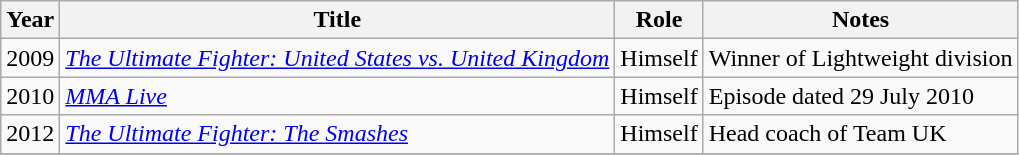<table class="wikitable sortable">
<tr>
<th>Year</th>
<th>Title</th>
<th>Role</th>
<th>Notes</th>
</tr>
<tr>
<td>2009</td>
<td><em><a href='#'>The Ultimate Fighter: United States vs. United Kingdom</a></em></td>
<td>Himself</td>
<td>Winner of Lightweight division</td>
</tr>
<tr>
<td>2010</td>
<td><em><a href='#'>MMA Live</a></em></td>
<td>Himself</td>
<td>Episode dated 29 July 2010 </td>
</tr>
<tr>
<td>2012</td>
<td><em><a href='#'>The Ultimate Fighter: The Smashes</a></em></td>
<td>Himself</td>
<td>Head coach of Team UK</td>
</tr>
<tr>
</tr>
</table>
